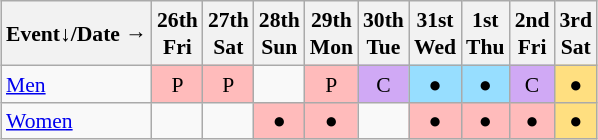<table class="wikitable" style="margin:0.5em auto; font-size:90%; line-height:1.25em; text-align:center;">
<tr>
<th>Event↓/Date →</th>
<th>26th<br>Fri</th>
<th>27th<br>Sat</th>
<th>28th<br>Sun</th>
<th>29th<br>Mon</th>
<th>30th<br>Tue</th>
<th>31st<br>Wed</th>
<th>1st<br>Thu</th>
<th>2nd<br>Fri</th>
<th>3rd<br>Sat</th>
</tr>
<tr>
<td align="left"><a href='#'>Men</a></td>
<td bgcolor="#FFBBBB">P</td>
<td bgcolor="#FFBBBB">P</td>
<td></td>
<td bgcolor="#FFBBBB">P</td>
<td bgcolor="#D0A9F5">C</td>
<td bgcolor="#97DEFF">●</td>
<td bgcolor="#97DEFF">●</td>
<td bgcolor="#D0A9F5">C</td>
<td bgcolor="#FFDF80">●</td>
</tr>
<tr>
<td align="left"><a href='#'>Women</a></td>
<td></td>
<td></td>
<td bgcolor="#FFBBBB">●</td>
<td bgcolor="#FFBBBB">●</td>
<td></td>
<td bgcolor="#FFBBBB">●</td>
<td bgcolor="#FFBBBB">●</td>
<td bgcolor="#FFBBBB">●</td>
<td bgcolor="#FFDF80">●</td>
</tr>
</table>
